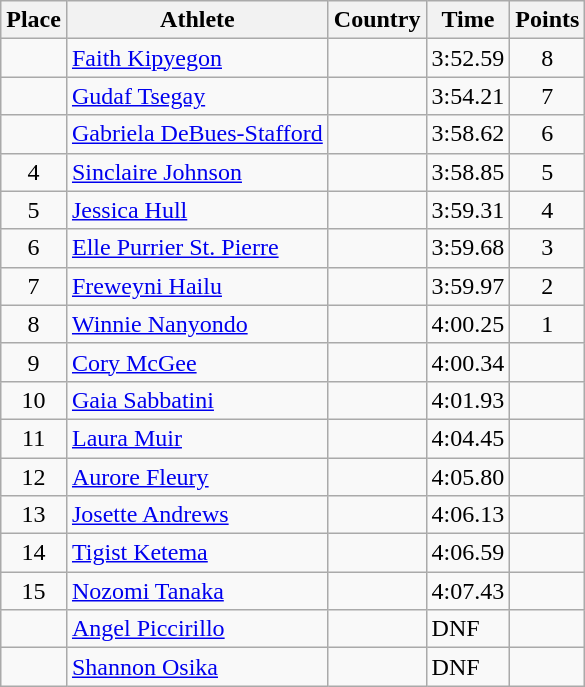<table class="wikitable">
<tr>
<th>Place</th>
<th>Athlete</th>
<th>Country</th>
<th>Time</th>
<th>Points</th>
</tr>
<tr>
<td align=center></td>
<td><a href='#'>Faith Kipyegon</a></td>
<td></td>
<td>3:52.59</td>
<td align=center>8</td>
</tr>
<tr>
<td align=center></td>
<td><a href='#'>Gudaf Tsegay</a></td>
<td></td>
<td>3:54.21</td>
<td align=center>7</td>
</tr>
<tr>
<td align=center></td>
<td><a href='#'>Gabriela DeBues-Stafford</a></td>
<td></td>
<td>3:58.62</td>
<td align=center>6</td>
</tr>
<tr>
<td align=center>4</td>
<td><a href='#'>Sinclaire Johnson</a></td>
<td></td>
<td>3:58.85</td>
<td align=center>5</td>
</tr>
<tr>
<td align=center>5</td>
<td><a href='#'>Jessica Hull</a></td>
<td></td>
<td>3:59.31</td>
<td align=center>4</td>
</tr>
<tr>
<td align=center>6</td>
<td><a href='#'>Elle Purrier St. Pierre</a></td>
<td></td>
<td>3:59.68</td>
<td align=center>3</td>
</tr>
<tr>
<td align=center>7</td>
<td><a href='#'>Freweyni Hailu</a></td>
<td></td>
<td>3:59.97</td>
<td align=center>2</td>
</tr>
<tr>
<td align=center>8</td>
<td><a href='#'>Winnie Nanyondo</a></td>
<td></td>
<td>4:00.25</td>
<td align=center>1</td>
</tr>
<tr>
<td align=center>9</td>
<td><a href='#'>Cory McGee</a></td>
<td></td>
<td>4:00.34</td>
<td align=center></td>
</tr>
<tr>
<td align=center>10</td>
<td><a href='#'>Gaia Sabbatini</a></td>
<td></td>
<td>4:01.93</td>
<td align=center></td>
</tr>
<tr>
<td align=center>11</td>
<td><a href='#'>Laura Muir</a></td>
<td></td>
<td>4:04.45</td>
<td align=center></td>
</tr>
<tr>
<td align=center>12</td>
<td><a href='#'>Aurore Fleury</a></td>
<td></td>
<td>4:05.80</td>
<td align=center></td>
</tr>
<tr>
<td align=center>13</td>
<td><a href='#'>Josette Andrews</a></td>
<td></td>
<td>4:06.13</td>
<td align=center></td>
</tr>
<tr>
<td align=center>14</td>
<td><a href='#'>Tigist Ketema</a></td>
<td></td>
<td>4:06.59</td>
<td align=center></td>
</tr>
<tr>
<td align=center>15</td>
<td><a href='#'>Nozomi Tanaka</a></td>
<td></td>
<td>4:07.43</td>
<td align=center></td>
</tr>
<tr>
<td align=center></td>
<td><a href='#'>Angel Piccirillo</a></td>
<td></td>
<td>DNF</td>
<td align=center></td>
</tr>
<tr>
<td align=center></td>
<td><a href='#'>Shannon Osika</a></td>
<td></td>
<td>DNF</td>
<td align=center></td>
</tr>
</table>
